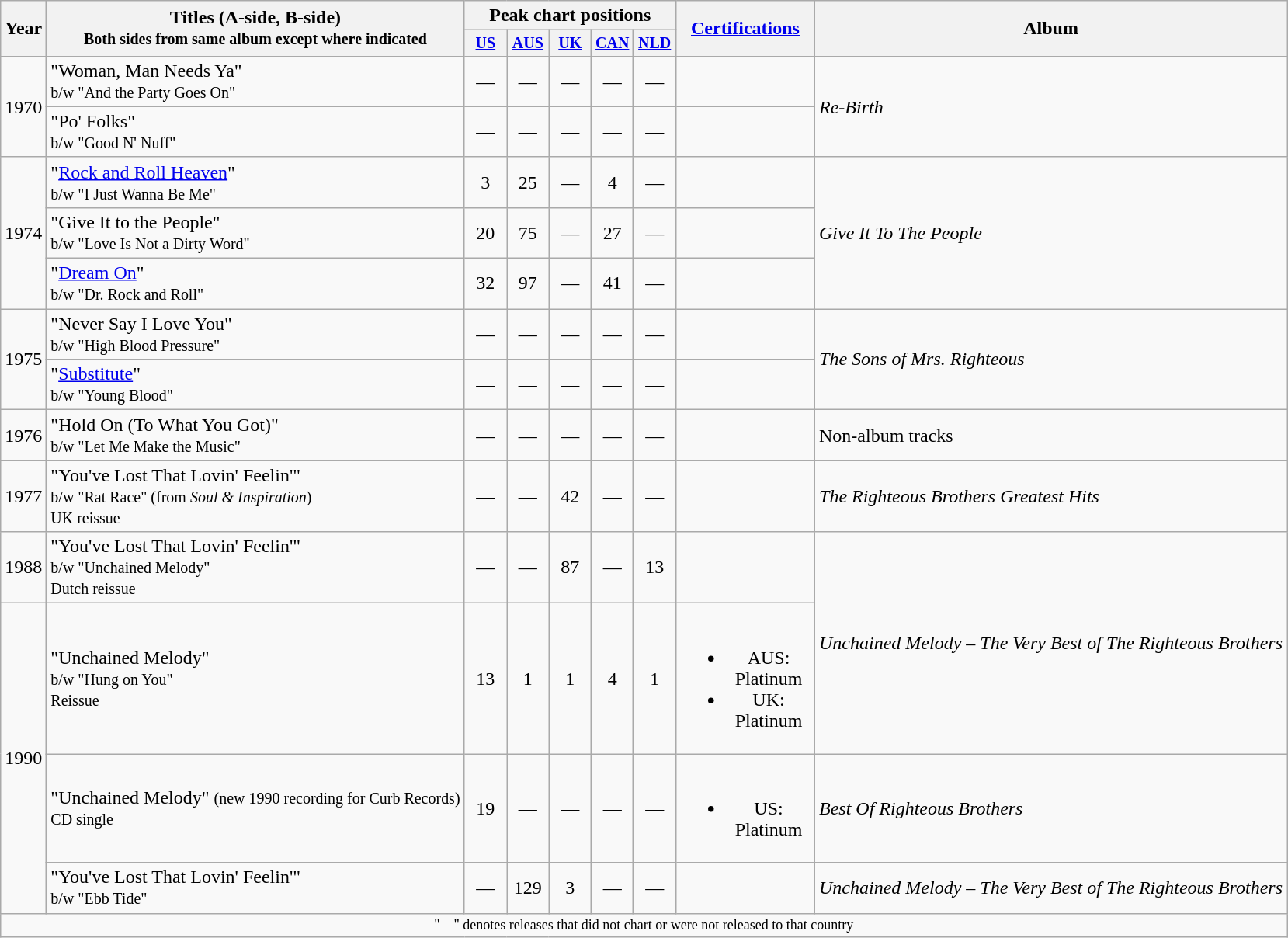<table class="wikitable" style=text-align:center;>
<tr>
<th rowspan=2>Year</th>
<th rowspan=2>Titles (A-side, B-side)<br><small>Both sides from same album except where indicated</small></th>
<th colspan=5>Peak chart positions</th>
<th scope="col" rowspan="2" style="width:7em;"><a href='#'>Certifications</a></th>
<th rowspan=2>Album</th>
</tr>
<tr style="font-size:smaller;">
<th width=30><a href='#'>US</a><br></th>
<th width=30><a href='#'>AUS</a><br></th>
<th width=30><a href='#'>UK</a><br></th>
<th width=30><a href='#'>CAN</a><br></th>
<th width=30><a href='#'>NLD</a><br></th>
</tr>
<tr>
<td rowspan="2">1970</td>
<td align=left>"Woman, Man Needs Ya"<br><small>b/w "And the Party Goes On"</small></td>
<td>—</td>
<td>—</td>
<td>—</td>
<td>—</td>
<td>—</td>
<td></td>
<td align="left" rowspan="2"><em>Re-Birth</em></td>
</tr>
<tr>
<td align=left>"Po' Folks"<br><small>b/w "Good N' Nuff"</small></td>
<td>—</td>
<td>—</td>
<td>—</td>
<td>—</td>
<td>—</td>
<td></td>
</tr>
<tr>
<td rowspan=3>1974</td>
<td align=left>"<a href='#'>Rock and Roll Heaven</a>"<br><small>b/w "I Just Wanna Be Me"</small></td>
<td>3</td>
<td>25</td>
<td>—</td>
<td>4</td>
<td>—</td>
<td></td>
<td align="left" rowspan="3"><em>Give It To The People</em></td>
</tr>
<tr>
<td align=left>"Give It to the People"<br><small>b/w "Love Is Not a Dirty Word"</small></td>
<td>20</td>
<td>75</td>
<td>—</td>
<td>27</td>
<td>—</td>
<td></td>
</tr>
<tr>
<td align=left>"<a href='#'>Dream On</a>"<br><small>b/w "Dr. Rock and Roll"</small></td>
<td>32</td>
<td>97</td>
<td>—</td>
<td>41</td>
<td>—</td>
<td></td>
</tr>
<tr>
<td rowspan="2">1975</td>
<td align=left>"Never Say I Love You"<br><small>b/w "High Blood Pressure"</small></td>
<td>—</td>
<td>—</td>
<td>—</td>
<td>—</td>
<td>—</td>
<td></td>
<td align="left" rowspan="2"><em>The Sons of Mrs. Righteous</em></td>
</tr>
<tr>
<td align=left>"<a href='#'>Substitute</a>"<br><small>b/w "Young Blood"</small></td>
<td>—</td>
<td>—</td>
<td>—</td>
<td>—</td>
<td>—</td>
<td></td>
</tr>
<tr>
<td>1976</td>
<td align=left>"Hold On (To What You Got)"<br><small>b/w "Let Me Make the Music"</small></td>
<td>—</td>
<td>—</td>
<td>—</td>
<td>—</td>
<td>—</td>
<td></td>
<td align="left">Non-album tracks</td>
</tr>
<tr>
<td>1977</td>
<td align=left>"You've Lost That Lovin' Feelin'"<br><small>b/w "Rat Race" (from <em>Soul & Inspiration</em>)<br>UK reissue</small></td>
<td>—</td>
<td>—</td>
<td>42</td>
<td>—</td>
<td>—</td>
<td></td>
<td align="left"><em>The Righteous Brothers Greatest Hits</em></td>
</tr>
<tr>
<td>1988</td>
<td align=left>"You've Lost That Lovin' Feelin'"<br><small>b/w "Unchained Melody"<br>Dutch reissue</small></td>
<td>—</td>
<td>—</td>
<td>87</td>
<td>—</td>
<td>13</td>
<td></td>
<td align="left" rowspan="2"><em>Unchained Melody – The Very Best of The Righteous Brothers</em></td>
</tr>
<tr>
<td rowspan=3>1990</td>
<td align=left>"Unchained Melody"<br><small>b/w "Hung on You"<br>Reissue</small></td>
<td>13</td>
<td>1</td>
<td>1</td>
<td>4</td>
<td>1</td>
<td><br><ul><li>AUS: Platinum</li><li>UK: Platinum</li></ul></td>
</tr>
<tr>
<td align=left>"Unchained Melody" <small>(new 1990 recording for Curb Records)<br>CD single</small></td>
<td>19</td>
<td>—</td>
<td>—</td>
<td>—</td>
<td>—</td>
<td><br><ul><li>US: Platinum</li></ul></td>
<td align="left"><em>Best Of Righteous Brothers</em></td>
</tr>
<tr>
<td align=left>"You've Lost That Lovin' Feelin'"<br><small>b/w "Ebb Tide"</small></td>
<td>—</td>
<td>129</td>
<td>3</td>
<td>—</td>
<td>—</td>
<td></td>
<td align="left"><em>Unchained Melody – The Very Best of The Righteous Brothers</em></td>
</tr>
<tr>
<td colspan="9" style="font-size:9pt">"—" denotes releases that did not chart or were not released to that country</td>
</tr>
</table>
